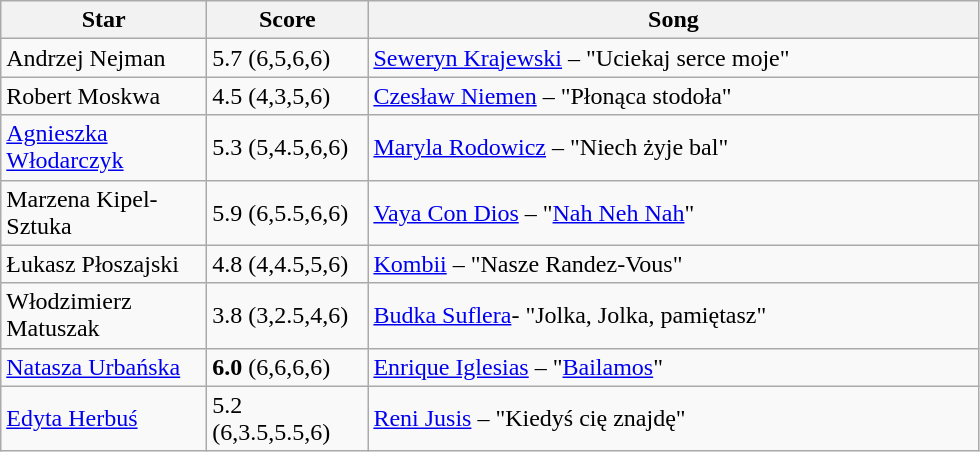<table class="wikitable">
<tr>
<th style="width:130px;">Star</th>
<th style="width:100px;">Score</th>
<th style="width:400px;">Song</th>
</tr>
<tr>
<td>Andrzej Nejman</td>
<td>5.7 (6,5,6,6)</td>
<td><a href='#'>Seweryn Krajewski</a> – "Uciekaj serce moje"</td>
</tr>
<tr>
<td>Robert Moskwa</td>
<td>4.5 (4,3,5,6)</td>
<td><a href='#'>Czesław Niemen</a> – "Płonąca stodoła"</td>
</tr>
<tr>
<td><a href='#'>Agnieszka Włodarczyk</a></td>
<td>5.3 (5,4.5,6,6)</td>
<td><a href='#'>Maryla Rodowicz</a> – "Niech żyje bal"</td>
</tr>
<tr>
<td>Marzena Kipel-Sztuka</td>
<td>5.9 (6,5.5,6,6)</td>
<td><a href='#'>Vaya Con Dios</a> – "<a href='#'>Nah Neh Nah</a>"</td>
</tr>
<tr>
<td>Łukasz Płoszajski</td>
<td>4.8 (4,4.5,5,6)</td>
<td><a href='#'>Kombii</a> – "Nasze Randez-Vous"</td>
</tr>
<tr>
<td>Włodzimierz Matuszak</td>
<td>3.8 (3,2.5,4,6)</td>
<td><a href='#'>Budka Suflera</a>- "Jolka, Jolka, pamiętasz"</td>
</tr>
<tr>
<td><a href='#'>Natasza Urbańska</a></td>
<td><strong>6.0</strong> (6,6,6,6)</td>
<td><a href='#'>Enrique Iglesias</a> – "<a href='#'>Bailamos</a>"</td>
</tr>
<tr>
<td><a href='#'>Edyta Herbuś</a></td>
<td>5.2 (6,3.5,5.5,6)</td>
<td><a href='#'>Reni Jusis</a> – "Kiedyś cię znajdę"</td>
</tr>
</table>
